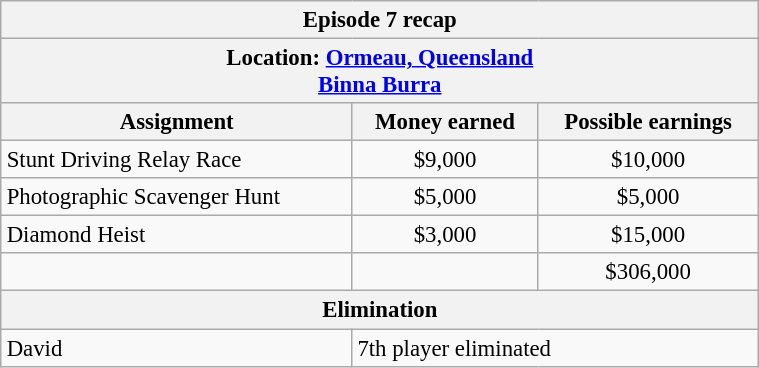<table class="wikitable" style="font-size: 95%; margin: 10px" align="right" width="40%">
<tr>
<th colspan=3>Episode 7 recap</th>
</tr>
<tr>
<th colspan=3>Location: <a href='#'>Ormeau, Queensland</a><br><a href='#'>Binna Burra</a></th>
</tr>
<tr>
<th>Assignment</th>
<th>Money earned</th>
<th>Possible earnings</th>
</tr>
<tr>
<td>Stunt Driving Relay Race</td>
<td align="center">$9,000</td>
<td align="center">$10,000</td>
</tr>
<tr>
<td>Photographic Scavenger Hunt</td>
<td align="center">$5,000</td>
<td align="center">$5,000</td>
</tr>
<tr>
<td>Diamond Heist</td>
<td align="center">$3,000</td>
<td align="center">$15,000</td>
</tr>
<tr>
<td><strong></strong></td>
<td align="center"><strong></strong></td>
<td align="center">$306,000</td>
</tr>
<tr>
<th colspan=3>Elimination</th>
</tr>
<tr>
<td>David</td>
<td colspan=2>7th player eliminated</td>
</tr>
</table>
